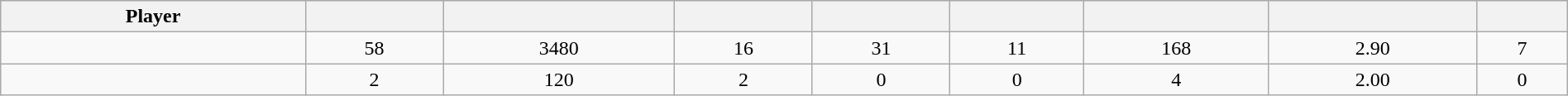<table class="wikitable sortable" style="width:100%;">
<tr style="text-align:center; background:#ddd;">
<th>Player</th>
<th></th>
<th></th>
<th></th>
<th></th>
<th></th>
<th></th>
<th></th>
<th></th>
</tr>
<tr align=center>
<td></td>
<td>58</td>
<td>3480</td>
<td>16</td>
<td>31</td>
<td>11</td>
<td>168</td>
<td>2.90</td>
<td>7</td>
</tr>
<tr align=center>
<td></td>
<td>2</td>
<td>120</td>
<td>2</td>
<td>0</td>
<td>0</td>
<td>4</td>
<td>2.00</td>
<td>0</td>
</tr>
</table>
